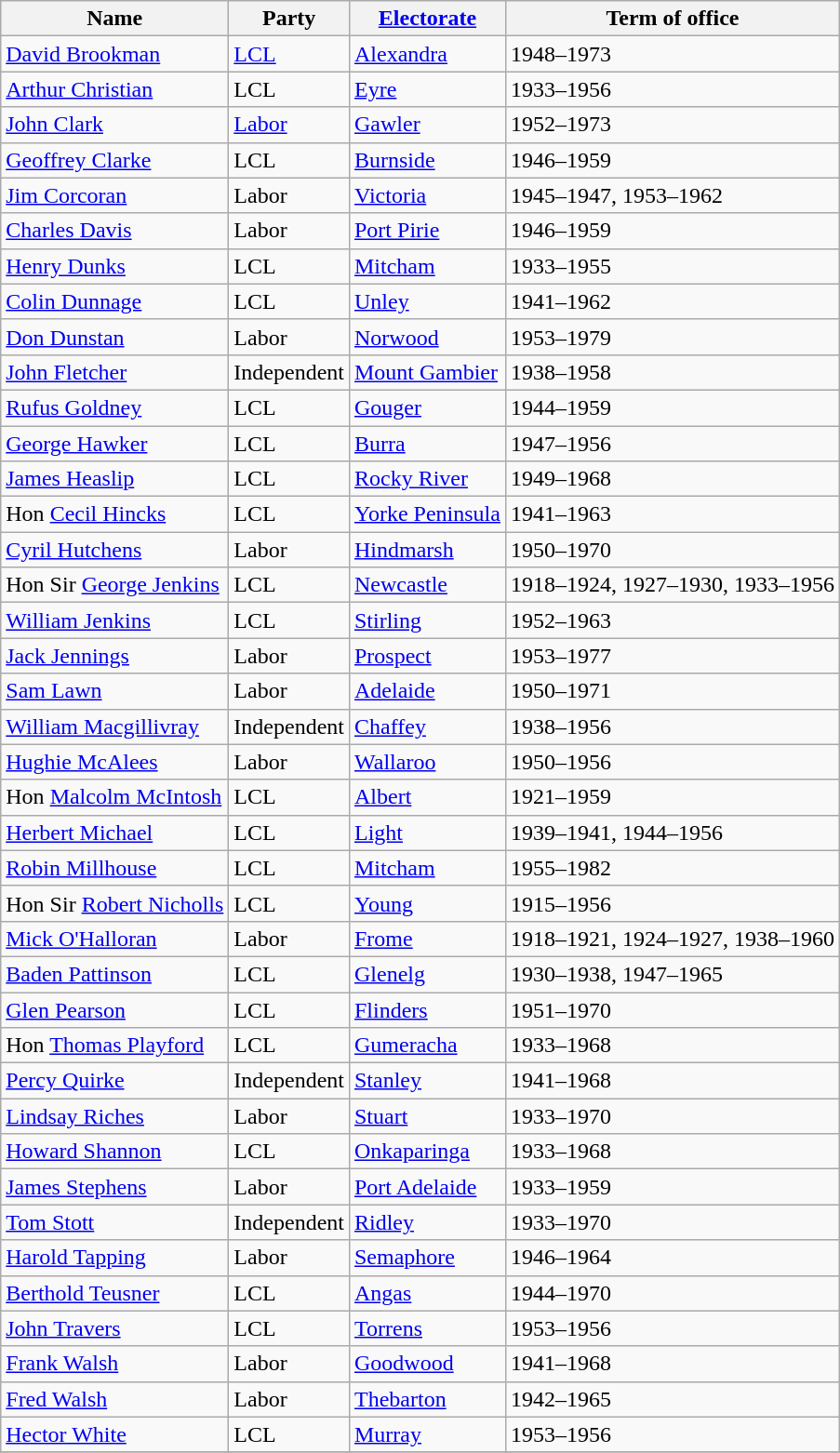<table class="wikitable sortable">
<tr>
<th>Name</th>
<th>Party</th>
<th><a href='#'>Electorate</a></th>
<th>Term of office</th>
</tr>
<tr>
<td><a href='#'>David Brookman</a></td>
<td><a href='#'>LCL</a></td>
<td><a href='#'>Alexandra</a></td>
<td>1948–1973</td>
</tr>
<tr>
<td><a href='#'>Arthur Christian</a> </td>
<td>LCL</td>
<td><a href='#'>Eyre</a></td>
<td>1933–1956</td>
</tr>
<tr>
<td><a href='#'>John Clark</a></td>
<td><a href='#'>Labor</a></td>
<td><a href='#'>Gawler</a></td>
<td>1952–1973</td>
</tr>
<tr>
<td><a href='#'>Geoffrey Clarke</a></td>
<td>LCL</td>
<td><a href='#'>Burnside</a></td>
<td>1946–1959</td>
</tr>
<tr>
<td><a href='#'>Jim Corcoran</a></td>
<td>Labor</td>
<td><a href='#'>Victoria</a></td>
<td>1945–1947, 1953–1962</td>
</tr>
<tr>
<td><a href='#'>Charles Davis</a></td>
<td>Labor</td>
<td><a href='#'>Port Pirie</a></td>
<td>1946–1959</td>
</tr>
<tr>
<td><a href='#'>Henry Dunks</a> </td>
<td>LCL</td>
<td><a href='#'>Mitcham</a></td>
<td>1933–1955</td>
</tr>
<tr>
<td><a href='#'>Colin Dunnage</a></td>
<td>LCL</td>
<td><a href='#'>Unley</a></td>
<td>1941–1962</td>
</tr>
<tr>
<td><a href='#'>Don Dunstan</a></td>
<td>Labor</td>
<td><a href='#'>Norwood</a></td>
<td>1953–1979</td>
</tr>
<tr>
<td><a href='#'>John Fletcher</a></td>
<td>Independent</td>
<td><a href='#'>Mount Gambier</a></td>
<td>1938–1958</td>
</tr>
<tr>
<td><a href='#'>Rufus Goldney</a></td>
<td>LCL</td>
<td><a href='#'>Gouger</a></td>
<td>1944–1959</td>
</tr>
<tr>
<td><a href='#'>George Hawker</a></td>
<td>LCL</td>
<td><a href='#'>Burra</a></td>
<td>1947–1956</td>
</tr>
<tr>
<td><a href='#'>James Heaslip</a></td>
<td>LCL</td>
<td><a href='#'>Rocky River</a></td>
<td>1949–1968</td>
</tr>
<tr>
<td>Hon <a href='#'>Cecil Hincks</a></td>
<td>LCL</td>
<td><a href='#'>Yorke Peninsula</a></td>
<td>1941–1963</td>
</tr>
<tr>
<td><a href='#'>Cyril Hutchens</a></td>
<td>Labor</td>
<td><a href='#'>Hindmarsh</a></td>
<td>1950–1970</td>
</tr>
<tr>
<td>Hon Sir <a href='#'>George Jenkins</a></td>
<td>LCL</td>
<td><a href='#'>Newcastle</a></td>
<td>1918–1924, 1927–1930, 1933–1956</td>
</tr>
<tr>
<td><a href='#'>William Jenkins</a></td>
<td>LCL</td>
<td><a href='#'>Stirling</a></td>
<td>1952–1963</td>
</tr>
<tr>
<td><a href='#'>Jack Jennings</a></td>
<td>Labor</td>
<td><a href='#'>Prospect</a></td>
<td>1953–1977</td>
</tr>
<tr>
<td><a href='#'>Sam Lawn</a></td>
<td>Labor</td>
<td><a href='#'>Adelaide</a></td>
<td>1950–1971</td>
</tr>
<tr>
<td><a href='#'>William Macgillivray</a></td>
<td>Independent</td>
<td><a href='#'>Chaffey</a></td>
<td>1938–1956</td>
</tr>
<tr>
<td><a href='#'>Hughie McAlees</a></td>
<td>Labor</td>
<td><a href='#'>Wallaroo</a></td>
<td>1950–1956</td>
</tr>
<tr>
<td>Hon <a href='#'>Malcolm McIntosh</a></td>
<td>LCL</td>
<td><a href='#'>Albert</a></td>
<td>1921–1959</td>
</tr>
<tr>
<td><a href='#'>Herbert Michael</a></td>
<td>LCL</td>
<td><a href='#'>Light</a></td>
<td>1939–1941, 1944–1956</td>
</tr>
<tr>
<td><a href='#'>Robin Millhouse</a> </td>
<td>LCL</td>
<td><a href='#'>Mitcham</a></td>
<td>1955–1982</td>
</tr>
<tr>
<td>Hon Sir <a href='#'>Robert Nicholls</a></td>
<td>LCL</td>
<td><a href='#'>Young</a></td>
<td>1915–1956</td>
</tr>
<tr>
<td><a href='#'>Mick O'Halloran</a></td>
<td>Labor</td>
<td><a href='#'>Frome</a></td>
<td>1918–1921, 1924–1927, 1938–1960</td>
</tr>
<tr>
<td><a href='#'>Baden Pattinson</a></td>
<td>LCL</td>
<td><a href='#'>Glenelg</a></td>
<td>1930–1938, 1947–1965</td>
</tr>
<tr>
<td><a href='#'>Glen Pearson</a></td>
<td>LCL</td>
<td><a href='#'>Flinders</a></td>
<td>1951–1970</td>
</tr>
<tr>
<td>Hon <a href='#'>Thomas Playford</a></td>
<td>LCL</td>
<td><a href='#'>Gumeracha</a></td>
<td>1933–1968</td>
</tr>
<tr>
<td><a href='#'>Percy Quirke</a></td>
<td>Independent</td>
<td><a href='#'>Stanley</a></td>
<td>1941–1968</td>
</tr>
<tr>
<td><a href='#'>Lindsay Riches</a></td>
<td>Labor</td>
<td><a href='#'>Stuart</a></td>
<td>1933–1970</td>
</tr>
<tr>
<td><a href='#'>Howard Shannon</a></td>
<td>LCL</td>
<td><a href='#'>Onkaparinga</a></td>
<td>1933–1968</td>
</tr>
<tr>
<td><a href='#'>James Stephens</a></td>
<td>Labor</td>
<td><a href='#'>Port Adelaide</a></td>
<td>1933–1959</td>
</tr>
<tr>
<td><a href='#'>Tom Stott</a></td>
<td>Independent</td>
<td><a href='#'>Ridley</a></td>
<td>1933–1970</td>
</tr>
<tr>
<td><a href='#'>Harold Tapping</a></td>
<td>Labor</td>
<td><a href='#'>Semaphore</a></td>
<td>1946–1964</td>
</tr>
<tr>
<td><a href='#'>Berthold Teusner</a></td>
<td>LCL</td>
<td><a href='#'>Angas</a></td>
<td>1944–1970</td>
</tr>
<tr>
<td><a href='#'>John Travers</a></td>
<td>LCL</td>
<td><a href='#'>Torrens</a></td>
<td>1953–1956</td>
</tr>
<tr>
<td><a href='#'>Frank Walsh</a></td>
<td>Labor</td>
<td><a href='#'>Goodwood</a></td>
<td>1941–1968</td>
</tr>
<tr>
<td><a href='#'>Fred Walsh</a></td>
<td>Labor</td>
<td><a href='#'>Thebarton</a></td>
<td>1942–1965</td>
</tr>
<tr>
<td><a href='#'>Hector White</a></td>
<td>LCL</td>
<td><a href='#'>Murray</a></td>
<td>1953–1956</td>
</tr>
<tr>
</tr>
</table>
